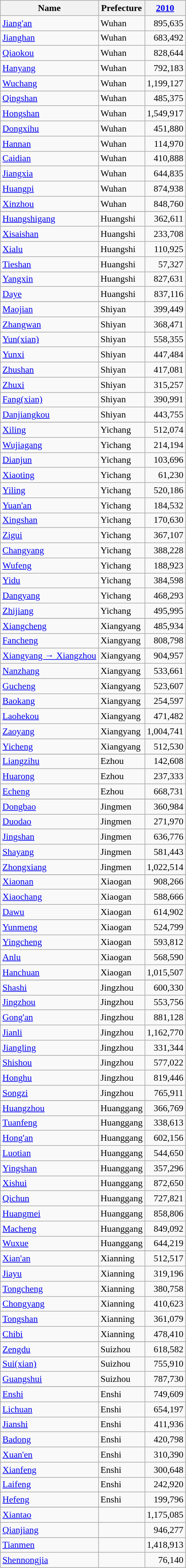<table class="wikitable sortable" style="font-size:90%;" align="center">
<tr>
<th>Name</th>
<th>Prefecture</th>
<th><a href='#'>2010</a></th>
</tr>
<tr>
<td><a href='#'>Jiang'an</a></td>
<td>Wuhan</td>
<td style="text-align: right;">895,635</td>
</tr>
<tr>
<td><a href='#'>Jianghan</a></td>
<td>Wuhan</td>
<td style="text-align: right;">683,492</td>
</tr>
<tr>
<td><a href='#'>Qiaokou</a></td>
<td>Wuhan</td>
<td style="text-align: right;">828,644</td>
</tr>
<tr>
<td><a href='#'>Hanyang</a></td>
<td>Wuhan</td>
<td style="text-align: right;">792,183</td>
</tr>
<tr>
<td><a href='#'>Wuchang</a></td>
<td>Wuhan</td>
<td style="text-align: right;">1,199,127</td>
</tr>
<tr>
<td><a href='#'>Qingshan</a></td>
<td>Wuhan</td>
<td style="text-align: right;">485,375</td>
</tr>
<tr>
<td><a href='#'>Hongshan</a></td>
<td>Wuhan</td>
<td style="text-align: right;">1,549,917</td>
</tr>
<tr>
<td><a href='#'>Dongxihu</a></td>
<td>Wuhan</td>
<td style="text-align: right;">451,880</td>
</tr>
<tr>
<td><a href='#'>Hannan</a></td>
<td>Wuhan</td>
<td style="text-align: right;">114,970</td>
</tr>
<tr>
<td><a href='#'>Caidian</a></td>
<td>Wuhan</td>
<td style="text-align: right;">410,888</td>
</tr>
<tr>
<td><a href='#'>Jiangxia</a></td>
<td>Wuhan</td>
<td style="text-align: right;">644,835</td>
</tr>
<tr>
<td><a href='#'>Huangpi</a></td>
<td>Wuhan</td>
<td style="text-align: right;">874,938</td>
</tr>
<tr>
<td><a href='#'>Xinzhou</a></td>
<td>Wuhan</td>
<td style="text-align: right;">848,760</td>
</tr>
<tr>
</tr>
<tr>
<td><a href='#'>Huangshigang</a></td>
<td>Huangshi</td>
<td style="text-align: right;">362,611</td>
</tr>
<tr>
<td><a href='#'>Xisaishan</a></td>
<td>Huangshi</td>
<td style="text-align: right;">233,708</td>
</tr>
<tr>
<td><a href='#'>Xialu</a></td>
<td>Huangshi</td>
<td style="text-align: right;">110,925</td>
</tr>
<tr>
<td><a href='#'>Tieshan</a></td>
<td>Huangshi</td>
<td style="text-align: right;">57,327</td>
</tr>
<tr>
<td><a href='#'>Yangxin</a></td>
<td>Huangshi</td>
<td style="text-align: right;">827,631</td>
</tr>
<tr>
<td><a href='#'>Daye</a></td>
<td>Huangshi</td>
<td style="text-align: right;">837,116</td>
</tr>
<tr>
</tr>
<tr>
<td><a href='#'>Maojian</a></td>
<td>Shiyan</td>
<td style="text-align: right;">399,449</td>
</tr>
<tr>
<td><a href='#'>Zhangwan</a></td>
<td>Shiyan</td>
<td style="text-align: right;">368,471</td>
</tr>
<tr>
<td><a href='#'>Yun(xian)</a></td>
<td>Shiyan</td>
<td style="text-align: right;">558,355</td>
</tr>
<tr>
<td><a href='#'>Yunxi</a></td>
<td>Shiyan</td>
<td style="text-align: right;">447,484</td>
</tr>
<tr>
<td><a href='#'>Zhushan</a></td>
<td>Shiyan</td>
<td style="text-align: right;">417,081</td>
</tr>
<tr>
<td><a href='#'>Zhuxi</a></td>
<td>Shiyan</td>
<td style="text-align: right;">315,257</td>
</tr>
<tr>
<td><a href='#'>Fang(xian)</a></td>
<td>Shiyan</td>
<td style="text-align: right;">390,991</td>
</tr>
<tr>
<td><a href='#'>Danjiangkou</a></td>
<td>Shiyan</td>
<td style="text-align: right;">443,755</td>
</tr>
<tr>
</tr>
<tr>
<td><a href='#'>Xiling</a></td>
<td>Yichang</td>
<td style="text-align: right;">512,074</td>
</tr>
<tr>
<td><a href='#'>Wujiagang</a></td>
<td>Yichang</td>
<td style="text-align: right;">214,194</td>
</tr>
<tr>
<td><a href='#'>Dianjun</a></td>
<td>Yichang</td>
<td style="text-align: right;">103,696</td>
</tr>
<tr>
<td><a href='#'>Xiaoting</a></td>
<td>Yichang</td>
<td style="text-align: right;">61,230</td>
</tr>
<tr>
<td><a href='#'>Yiling</a></td>
<td>Yichang</td>
<td style="text-align: right;">520,186</td>
</tr>
<tr>
<td><a href='#'>Yuan'an</a></td>
<td>Yichang</td>
<td style="text-align: right;">184,532</td>
</tr>
<tr>
<td><a href='#'>Xingshan</a></td>
<td>Yichang</td>
<td style="text-align: right;">170,630</td>
</tr>
<tr>
<td><a href='#'>Zigui</a></td>
<td>Yichang</td>
<td style="text-align: right;">367,107</td>
</tr>
<tr>
<td><a href='#'>Changyang</a></td>
<td>Yichang</td>
<td style="text-align: right;">388,228</td>
</tr>
<tr>
<td><a href='#'>Wufeng</a></td>
<td>Yichang</td>
<td style="text-align: right;">188,923</td>
</tr>
<tr>
<td><a href='#'>Yidu</a></td>
<td>Yichang</td>
<td style="text-align: right;">384,598</td>
</tr>
<tr>
<td><a href='#'>Dangyang</a></td>
<td>Yichang</td>
<td style="text-align: right;">468,293</td>
</tr>
<tr>
<td><a href='#'>Zhijiang</a></td>
<td>Yichang</td>
<td style="text-align: right;">495,995</td>
</tr>
<tr>
</tr>
<tr>
<td><a href='#'>Xiangcheng</a></td>
<td>Xiangyang</td>
<td style="text-align: right;">485,934</td>
</tr>
<tr>
<td><a href='#'>Fancheng</a></td>
<td>Xiangyang</td>
<td style="text-align: right;">808,798</td>
</tr>
<tr>
<td><a href='#'>Xiangyang → Xiangzhou</a></td>
<td>Xiangyang</td>
<td style="text-align: right;">904,957</td>
</tr>
<tr>
<td><a href='#'>Nanzhang</a></td>
<td>Xiangyang</td>
<td style="text-align: right;">533,661</td>
</tr>
<tr>
<td><a href='#'>Gucheng</a></td>
<td>Xiangyang</td>
<td style="text-align: right;">523,607</td>
</tr>
<tr>
<td><a href='#'>Baokang</a></td>
<td>Xiangyang</td>
<td style="text-align: right;">254,597</td>
</tr>
<tr>
<td><a href='#'>Laohekou</a></td>
<td>Xiangyang</td>
<td style="text-align: right;">471,482</td>
</tr>
<tr>
<td><a href='#'>Zaoyang</a></td>
<td>Xiangyang</td>
<td style="text-align: right;">1,004,741</td>
</tr>
<tr>
<td><a href='#'>Yicheng</a></td>
<td>Xiangyang</td>
<td style="text-align: right;">512,530</td>
</tr>
<tr>
</tr>
<tr>
<td><a href='#'>Liangzihu</a></td>
<td>Ezhou</td>
<td style="text-align: right;">142,608</td>
</tr>
<tr>
<td><a href='#'>Huarong</a></td>
<td>Ezhou</td>
<td style="text-align: right;">237,333</td>
</tr>
<tr>
<td><a href='#'>Echeng</a></td>
<td>Ezhou</td>
<td style="text-align: right;">668,731</td>
</tr>
<tr>
</tr>
<tr>
<td><a href='#'>Dongbao</a></td>
<td>Jingmen</td>
<td style="text-align: right;">360,984</td>
</tr>
<tr>
<td><a href='#'>Duodao</a></td>
<td>Jingmen</td>
<td style="text-align: right;">271,970</td>
</tr>
<tr>
<td><a href='#'>Jingshan</a></td>
<td>Jingmen</td>
<td style="text-align: right;">636,776</td>
</tr>
<tr>
<td><a href='#'>Shayang</a></td>
<td>Jingmen</td>
<td style="text-align: right;">581,443</td>
</tr>
<tr>
<td><a href='#'>Zhongxiang</a></td>
<td>Jingmen</td>
<td style="text-align: right;">1,022,514</td>
</tr>
<tr>
</tr>
<tr>
<td><a href='#'>Xiaonan</a></td>
<td>Xiaogan</td>
<td style="text-align: right;">908,266</td>
</tr>
<tr>
<td><a href='#'>Xiaochang</a></td>
<td>Xiaogan</td>
<td style="text-align: right;">588,666</td>
</tr>
<tr>
<td><a href='#'>Dawu</a></td>
<td>Xiaogan</td>
<td style="text-align: right;">614,902</td>
</tr>
<tr>
<td><a href='#'>Yunmeng</a></td>
<td>Xiaogan</td>
<td style="text-align: right;">524,799</td>
</tr>
<tr>
<td><a href='#'>Yingcheng</a></td>
<td>Xiaogan</td>
<td style="text-align: right;">593,812</td>
</tr>
<tr>
<td><a href='#'>Anlu</a></td>
<td>Xiaogan</td>
<td style="text-align: right;">568,590</td>
</tr>
<tr>
<td><a href='#'>Hanchuan</a></td>
<td>Xiaogan</td>
<td style="text-align: right;">1,015,507</td>
</tr>
<tr>
</tr>
<tr>
<td><a href='#'>Shashi</a></td>
<td>Jingzhou</td>
<td style="text-align: right;">600,330</td>
</tr>
<tr>
<td><a href='#'>Jingzhou</a></td>
<td>Jingzhou</td>
<td style="text-align: right;">553,756</td>
</tr>
<tr>
<td><a href='#'>Gong'an</a></td>
<td>Jingzhou</td>
<td style="text-align: right;">881,128</td>
</tr>
<tr>
<td><a href='#'>Jianli</a></td>
<td>Jingzhou</td>
<td style="text-align: right;">1,162,770</td>
</tr>
<tr>
<td><a href='#'>Jiangling</a></td>
<td>Jingzhou</td>
<td style="text-align: right;">331,344</td>
</tr>
<tr>
<td><a href='#'>Shishou</a></td>
<td>Jingzhou</td>
<td style="text-align: right;">577,022</td>
</tr>
<tr>
<td><a href='#'>Honghu</a></td>
<td>Jingzhou</td>
<td style="text-align: right;">819,446</td>
</tr>
<tr>
<td><a href='#'>Songzi</a></td>
<td>Jingzhou</td>
<td style="text-align: right;">765,911</td>
</tr>
<tr>
</tr>
<tr>
<td><a href='#'>Huangzhou</a></td>
<td>Huanggang</td>
<td style="text-align: right;">366,769</td>
</tr>
<tr>
<td><a href='#'>Tuanfeng</a></td>
<td>Huanggang</td>
<td style="text-align: right;">338,613</td>
</tr>
<tr>
<td><a href='#'>Hong'an</a></td>
<td>Huanggang</td>
<td style="text-align: right;">602,156</td>
</tr>
<tr>
<td><a href='#'>Luotian</a></td>
<td>Huanggang</td>
<td style="text-align: right;">544,650</td>
</tr>
<tr>
<td><a href='#'>Yingshan</a></td>
<td>Huanggang</td>
<td style="text-align: right;">357,296</td>
</tr>
<tr>
<td><a href='#'>Xishui</a></td>
<td>Huanggang</td>
<td style="text-align: right;">872,650</td>
</tr>
<tr>
<td><a href='#'>Qichun</a></td>
<td>Huanggang</td>
<td style="text-align: right;">727,821</td>
</tr>
<tr>
<td><a href='#'>Huangmei</a></td>
<td>Huanggang</td>
<td style="text-align: right;">858,806</td>
</tr>
<tr>
<td><a href='#'>Macheng</a></td>
<td>Huanggang</td>
<td style="text-align: right;">849,092</td>
</tr>
<tr>
<td><a href='#'>Wuxue</a></td>
<td>Huanggang</td>
<td style="text-align: right;">644,219</td>
</tr>
<tr>
</tr>
<tr>
<td><a href='#'>Xian'an</a></td>
<td>Xianning</td>
<td style="text-align: right;">512,517</td>
</tr>
<tr>
<td><a href='#'>Jiayu</a></td>
<td>Xianning</td>
<td style="text-align: right;">319,196</td>
</tr>
<tr>
<td><a href='#'>Tongcheng</a></td>
<td>Xianning</td>
<td style="text-align: right;">380,758</td>
</tr>
<tr>
<td><a href='#'>Chongyang</a></td>
<td>Xianning</td>
<td style="text-align: right;">410,623</td>
</tr>
<tr>
<td><a href='#'>Tongshan</a></td>
<td>Xianning</td>
<td style="text-align: right;">361,079</td>
</tr>
<tr>
<td><a href='#'>Chibi</a></td>
<td>Xianning</td>
<td style="text-align: right;">478,410</td>
</tr>
<tr>
</tr>
<tr>
<td><a href='#'>Zengdu</a></td>
<td>Suizhou</td>
<td style="text-align: right;">618,582</td>
</tr>
<tr>
<td><a href='#'>Sui(xian)</a></td>
<td>Suizhou</td>
<td style="text-align: right;">755,910</td>
</tr>
<tr>
<td><a href='#'>Guangshui</a></td>
<td>Suizhou</td>
<td style="text-align: right;">787,730</td>
</tr>
<tr>
</tr>
<tr>
<td><a href='#'>Enshi</a></td>
<td>Enshi</td>
<td style="text-align: right;">749,609</td>
</tr>
<tr>
<td><a href='#'>Lichuan</a></td>
<td>Enshi</td>
<td style="text-align: right;">654,197</td>
</tr>
<tr>
<td><a href='#'>Jianshi</a></td>
<td>Enshi</td>
<td style="text-align: right;">411,936</td>
</tr>
<tr>
<td><a href='#'>Badong</a></td>
<td>Enshi</td>
<td style="text-align: right;">420,798</td>
</tr>
<tr>
<td><a href='#'>Xuan'en</a></td>
<td>Enshi</td>
<td style="text-align: right;">310,390</td>
</tr>
<tr>
<td><a href='#'>Xianfeng</a></td>
<td>Enshi</td>
<td style="text-align: right;">300,648</td>
</tr>
<tr>
<td><a href='#'>Laifeng</a></td>
<td>Enshi</td>
<td style="text-align: right;">242,920</td>
</tr>
<tr>
<td><a href='#'>Hefeng</a></td>
<td>Enshi</td>
<td style="text-align: right;">199,796</td>
</tr>
<tr>
</tr>
<tr>
<td><a href='#'>Xiantao</a></td>
<td></td>
<td style="text-align: right;">1,175,085</td>
</tr>
<tr>
<td><a href='#'>Qianjiang</a></td>
<td></td>
<td style="text-align: right;">946,277</td>
</tr>
<tr>
<td><a href='#'>Tianmen</a></td>
<td></td>
<td style="text-align: right;">1,418,913</td>
</tr>
<tr>
<td><a href='#'>Shennongjia</a></td>
<td></td>
<td style="text-align: right;">76,140</td>
</tr>
</table>
